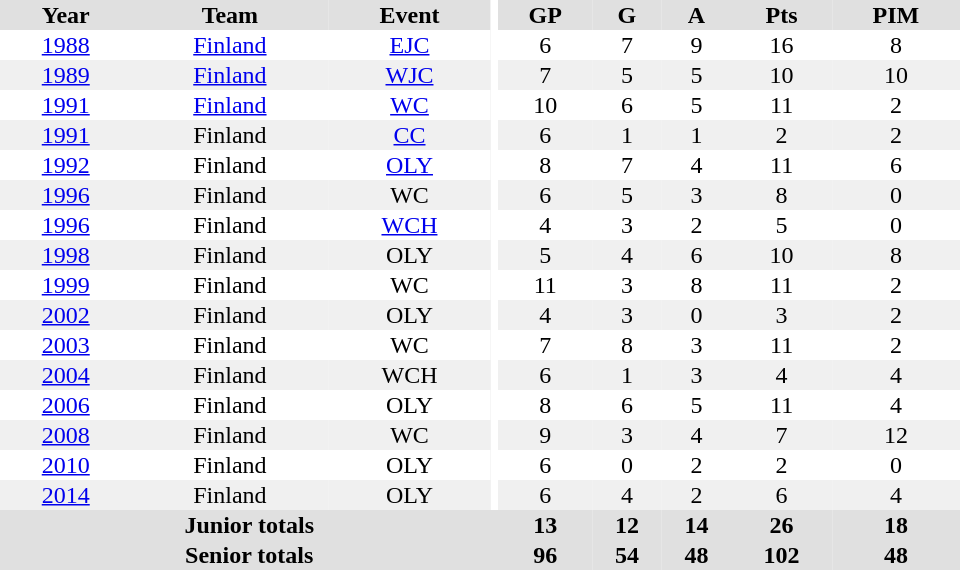<table border="0" cellpadding="1" cellspacing="0" ID="Table3" style="text-align:center; width:40em">
<tr bgcolor="#e0e0e0">
<th>Year</th>
<th>Team</th>
<th>Event</th>
<th rowspan="102" bgcolor="#ffffff"></th>
<th>GP</th>
<th>G</th>
<th>A</th>
<th>Pts</th>
<th>PIM</th>
</tr>
<tr>
<td><a href='#'>1988</a></td>
<td><a href='#'>Finland</a></td>
<td><a href='#'>EJC</a></td>
<td>6</td>
<td>7</td>
<td>9</td>
<td>16</td>
<td>8</td>
</tr>
<tr bgcolor="#f0f0f0">
<td><a href='#'>1989</a></td>
<td><a href='#'>Finland</a></td>
<td><a href='#'>WJC</a></td>
<td>7</td>
<td>5</td>
<td>5</td>
<td>10</td>
<td>10</td>
</tr>
<tr>
<td><a href='#'>1991</a></td>
<td><a href='#'>Finland</a></td>
<td><a href='#'>WC</a></td>
<td>10</td>
<td>6</td>
<td>5</td>
<td>11</td>
<td>2</td>
</tr>
<tr bgcolor="#f0f0f0">
<td><a href='#'>1991</a></td>
<td>Finland</td>
<td><a href='#'>CC</a></td>
<td>6</td>
<td>1</td>
<td>1</td>
<td>2</td>
<td>2</td>
</tr>
<tr>
<td><a href='#'>1992</a></td>
<td>Finland</td>
<td><a href='#'>OLY</a></td>
<td>8</td>
<td>7</td>
<td>4</td>
<td>11</td>
<td>6</td>
</tr>
<tr bgcolor="#f0f0f0">
<td><a href='#'>1996</a></td>
<td>Finland</td>
<td>WC</td>
<td>6</td>
<td>5</td>
<td>3</td>
<td>8</td>
<td>0</td>
</tr>
<tr>
<td><a href='#'>1996</a></td>
<td>Finland</td>
<td><a href='#'>WCH</a></td>
<td>4</td>
<td>3</td>
<td>2</td>
<td>5</td>
<td>0</td>
</tr>
<tr bgcolor="#f0f0f0">
<td><a href='#'>1998</a></td>
<td>Finland</td>
<td>OLY</td>
<td>5</td>
<td>4</td>
<td>6</td>
<td>10</td>
<td>8</td>
</tr>
<tr>
<td><a href='#'>1999</a></td>
<td>Finland</td>
<td>WC</td>
<td>11</td>
<td>3</td>
<td>8</td>
<td>11</td>
<td>2</td>
</tr>
<tr bgcolor="#f0f0f0">
<td><a href='#'>2002</a></td>
<td>Finland</td>
<td>OLY</td>
<td>4</td>
<td>3</td>
<td>0</td>
<td>3</td>
<td>2</td>
</tr>
<tr>
<td><a href='#'>2003</a></td>
<td>Finland</td>
<td>WC</td>
<td>7</td>
<td>8</td>
<td>3</td>
<td>11</td>
<td>2</td>
</tr>
<tr bgcolor="#f0f0f0">
<td><a href='#'>2004</a></td>
<td>Finland</td>
<td>WCH</td>
<td>6</td>
<td>1</td>
<td>3</td>
<td>4</td>
<td>4</td>
</tr>
<tr>
<td><a href='#'>2006</a></td>
<td>Finland</td>
<td>OLY</td>
<td>8</td>
<td>6</td>
<td>5</td>
<td>11</td>
<td>4</td>
</tr>
<tr bgcolor="#f0f0f0">
<td><a href='#'>2008</a></td>
<td>Finland</td>
<td>WC</td>
<td>9</td>
<td>3</td>
<td>4</td>
<td>7</td>
<td>12</td>
</tr>
<tr>
<td><a href='#'>2010</a></td>
<td>Finland</td>
<td>OLY</td>
<td>6</td>
<td>0</td>
<td>2</td>
<td>2</td>
<td>0</td>
</tr>
<tr bgcolor="#f0f0f0">
<td><a href='#'>2014</a></td>
<td>Finland</td>
<td>OLY</td>
<td>6</td>
<td>4</td>
<td>2</td>
<td>6</td>
<td>4</td>
</tr>
<tr bgcolor="#e0e0e0">
<th colspan="4">Junior totals</th>
<th>13</th>
<th>12</th>
<th>14</th>
<th>26</th>
<th>18</th>
</tr>
<tr bgcolor="#e0e0e0">
<th colspan="4">Senior totals</th>
<th>96</th>
<th>54</th>
<th>48</th>
<th>102</th>
<th>48</th>
</tr>
</table>
